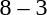<table style="text-align:center">
<tr>
<th width=200></th>
<th width=100></th>
<th width=200></th>
</tr>
<tr>
<td align=right><strong></strong></td>
<td>8 – 3</td>
<td align=left></td>
</tr>
</table>
